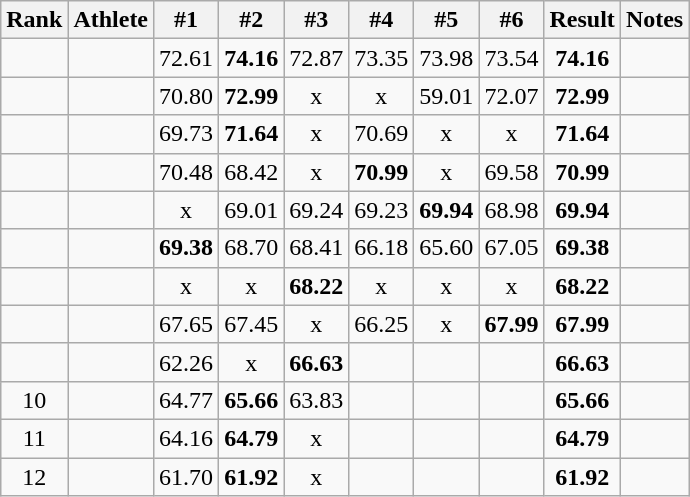<table class="wikitable sortable" style="text-align:center">
<tr>
<th>Rank</th>
<th>Athlete</th>
<th>#1</th>
<th>#2</th>
<th>#3</th>
<th>#4</th>
<th>#5</th>
<th>#6</th>
<th>Result</th>
<th>Notes</th>
</tr>
<tr>
<td></td>
<td align="left"></td>
<td>72.61</td>
<td><strong>74.16</strong></td>
<td>72.87</td>
<td>73.35</td>
<td>73.98</td>
<td>73.54</td>
<td><strong>74.16</strong></td>
<td></td>
</tr>
<tr>
<td></td>
<td align="left"></td>
<td>70.80</td>
<td><strong>72.99</strong></td>
<td>x</td>
<td>x</td>
<td>59.01</td>
<td>72.07</td>
<td><strong>72.99</strong></td>
<td></td>
</tr>
<tr>
<td></td>
<td align="left"></td>
<td>69.73</td>
<td><strong>71.64</strong></td>
<td>x</td>
<td>70.69</td>
<td>x</td>
<td>x</td>
<td><strong>71.64</strong></td>
<td></td>
</tr>
<tr>
<td></td>
<td align="left"></td>
<td>70.48</td>
<td>68.42</td>
<td>x</td>
<td><strong>70.99</strong></td>
<td>x</td>
<td>69.58</td>
<td><strong>70.99</strong></td>
<td></td>
</tr>
<tr>
<td></td>
<td align="left"></td>
<td>x</td>
<td>69.01</td>
<td>69.24</td>
<td>69.23</td>
<td><strong>69.94</strong></td>
<td>68.98</td>
<td><strong>69.94</strong></td>
<td></td>
</tr>
<tr>
<td></td>
<td align="left"></td>
<td><strong>69.38</strong></td>
<td>68.70</td>
<td>68.41</td>
<td>66.18</td>
<td>65.60</td>
<td>67.05</td>
<td><strong>69.38</strong></td>
<td></td>
</tr>
<tr>
<td></td>
<td align="left"></td>
<td>x</td>
<td>x</td>
<td><strong>68.22</strong></td>
<td>x</td>
<td>x</td>
<td>x</td>
<td><strong>68.22</strong></td>
<td></td>
</tr>
<tr>
<td></td>
<td align="left"></td>
<td>67.65</td>
<td>67.45</td>
<td>x</td>
<td>66.25</td>
<td>x</td>
<td><strong>67.99</strong></td>
<td><strong>67.99</strong></td>
<td></td>
</tr>
<tr>
<td></td>
<td align="left"></td>
<td>62.26</td>
<td>x</td>
<td><strong>66.63</strong></td>
<td></td>
<td></td>
<td></td>
<td><strong>66.63</strong></td>
<td></td>
</tr>
<tr>
<td>10</td>
<td align="left"></td>
<td>64.77</td>
<td><strong>65.66</strong></td>
<td>63.83</td>
<td></td>
<td></td>
<td></td>
<td><strong>65.66</strong></td>
<td></td>
</tr>
<tr>
<td>11</td>
<td align="left"></td>
<td>64.16</td>
<td><strong>64.79</strong></td>
<td>x</td>
<td></td>
<td></td>
<td></td>
<td><strong>64.79</strong></td>
<td></td>
</tr>
<tr>
<td>12</td>
<td align="left"></td>
<td>61.70</td>
<td><strong>61.92</strong></td>
<td>x</td>
<td></td>
<td></td>
<td></td>
<td><strong>61.92</strong></td>
<td></td>
</tr>
</table>
